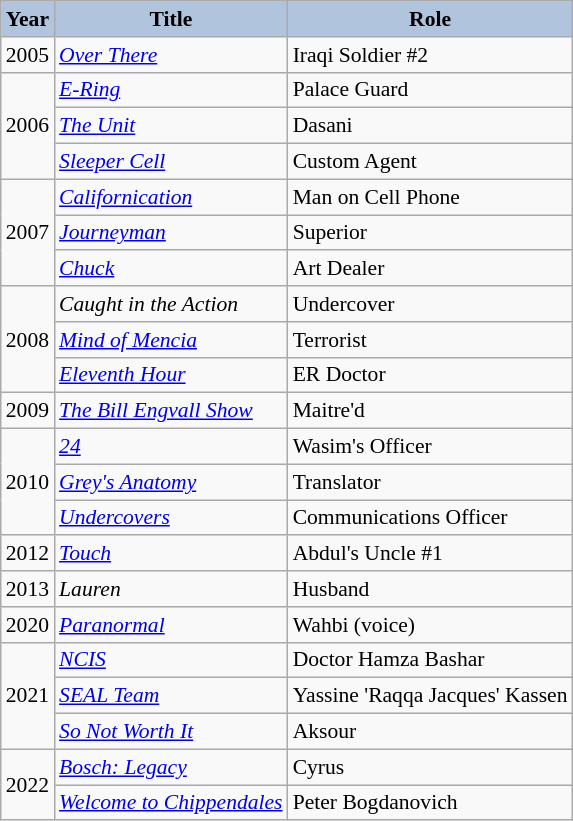<table class="wikitable" style="font-size:90%">
<tr style="text-align:center;">
<th style="background:#B0C4DE;">Year</th>
<th style="background:#B0C4DE;">Title</th>
<th style="background:#B0C4DE;">Role</th>
</tr>
<tr>
<td>2005</td>
<td><em><a href='#'>Over There</a></em></td>
<td>Iraqi Soldier #2</td>
</tr>
<tr>
<td rowspan="3">2006</td>
<td><em><a href='#'>E-Ring</a></em></td>
<td>Palace Guard</td>
</tr>
<tr>
<td><em><a href='#'>The Unit</a></em></td>
<td>Dasani</td>
</tr>
<tr>
<td><em><a href='#'>Sleeper Cell</a></em></td>
<td>Custom Agent</td>
</tr>
<tr>
<td rowspan="3">2007</td>
<td><em><a href='#'>Californication</a></em></td>
<td>Man on Cell Phone</td>
</tr>
<tr>
<td><em><a href='#'>Journeyman</a></em></td>
<td>Superior</td>
</tr>
<tr>
<td><em><a href='#'>Chuck</a></em></td>
<td>Art Dealer</td>
</tr>
<tr>
<td rowspan="3">2008</td>
<td><em>Caught in the Action</em></td>
<td>Undercover</td>
</tr>
<tr>
<td><em><a href='#'>Mind of Mencia</a></em></td>
<td>Terrorist</td>
</tr>
<tr>
<td><em><a href='#'>Eleventh Hour</a></em></td>
<td>ER Doctor</td>
</tr>
<tr>
<td>2009</td>
<td><em><a href='#'>The Bill Engvall Show</a></em></td>
<td>Maitre'd</td>
</tr>
<tr>
<td rowspan="3">2010</td>
<td><em><a href='#'>24</a></em></td>
<td>Wasim's Officer</td>
</tr>
<tr>
<td><em><a href='#'>Grey's Anatomy</a></em></td>
<td>Translator</td>
</tr>
<tr>
<td><em><a href='#'>Undercovers</a></em></td>
<td>Communications Officer</td>
</tr>
<tr>
<td>2012</td>
<td><em><a href='#'>Touch</a></em></td>
<td>Abdul's Uncle #1</td>
</tr>
<tr>
<td>2013</td>
<td><em>Lauren</em></td>
<td>Husband</td>
</tr>
<tr>
<td>2020</td>
<td><em><a href='#'>Paranormal</a></em></td>
<td>Wahbi (voice)</td>
</tr>
<tr>
<td rowspan="3">2021</td>
<td><em><a href='#'>NCIS</a></em></td>
<td>Doctor Hamza Bashar</td>
</tr>
<tr>
<td><em><a href='#'>SEAL Team</a></em></td>
<td>Yassine 'Raqqa Jacques' Kassen</td>
</tr>
<tr>
<td><em><a href='#'>So Not Worth It</a></em></td>
<td>Aksour</td>
</tr>
<tr>
<td rowspan="2">2022</td>
<td><em><a href='#'>Bosch: Legacy</a></em></td>
<td>Cyrus</td>
</tr>
<tr>
<td><em><a href='#'>Welcome to Chippendales</a></em></td>
<td>Peter Bogdanovich</td>
</tr>
</table>
